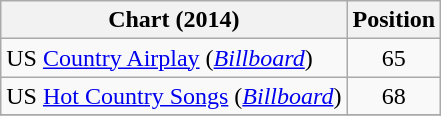<table class="wikitable sortable">
<tr>
<th scope="col">Chart (2014)</th>
<th scope="col">Position</th>
</tr>
<tr>
<td>US <a href='#'>Country Airplay</a> (<em><a href='#'>Billboard</a></em>)</td>
<td align="center">65</td>
</tr>
<tr>
<td>US <a href='#'>Hot Country Songs</a> (<em><a href='#'>Billboard</a></em>)</td>
<td align="center">68</td>
</tr>
<tr>
</tr>
</table>
